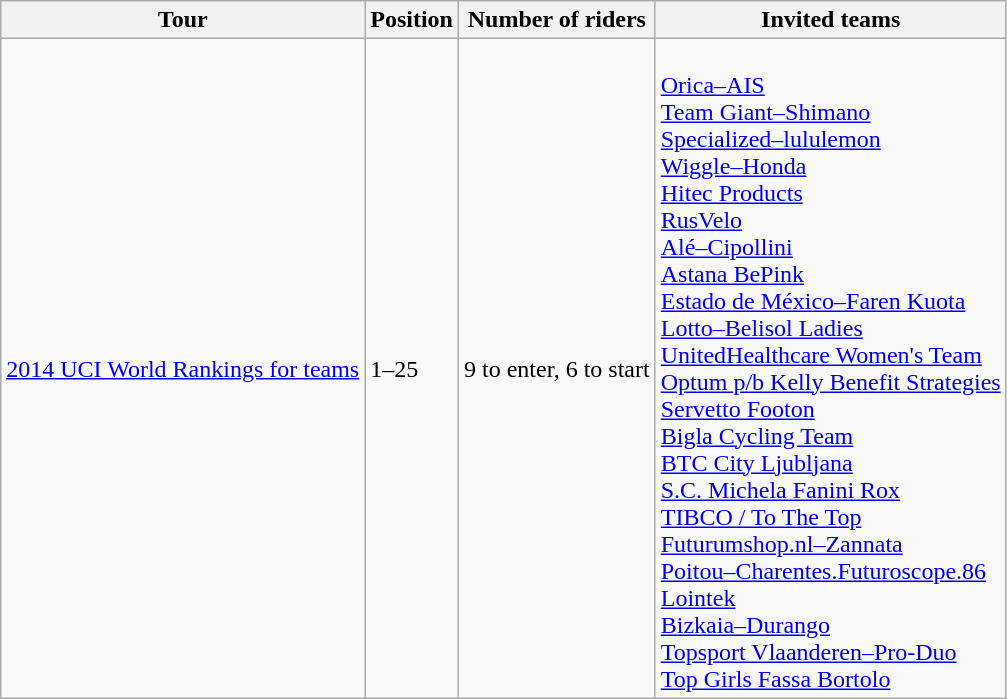<table class="wikitable">
<tr>
<th>Tour</th>
<th>Position</th>
<th>Number of riders</th>
<th>Invited teams</th>
</tr>
<tr>
<td><a href='#'>2014 UCI World Rankings for teams</a></td>
<td>1–25</td>
<td>9 to enter, 6 to start</td>
<td><br> <a href='#'>Orica–AIS</a><br> <a href='#'>Team Giant–Shimano</a><br> <a href='#'>Specialized–lululemon</a><br> <a href='#'>Wiggle–Honda</a><br> <a href='#'>Hitec Products</a><br> <a href='#'>RusVelo</a><br> <a href='#'>Alé–Cipollini</a><br> <a href='#'>Astana BePink</a><br> <a href='#'>Estado de México–Faren Kuota</a><br><a href='#'>Lotto–Belisol Ladies</a><br> <a href='#'>UnitedHealthcare Women's Team</a><br> <a href='#'>Optum p/b Kelly Benefit Strategies</a><br> <a href='#'>Servetto Footon</a><br> <a href='#'>Bigla Cycling Team</a><br> <a href='#'>BTC City Ljubljana</a> <br> <a href='#'>S.C. Michela Fanini Rox</a><br><a href='#'>TIBCO / To The Top</a><br><a href='#'>Futurumshop.nl–Zannata</a><br>  <a href='#'>Poitou–Charentes.Futuroscope.86</a><br> <a href='#'>Lointek</a><br> <a href='#'>Bizkaia–Durango</a><br> <a href='#'>Topsport Vlaanderen–Pro-Duo</a><br> <a href='#'>Top Girls Fassa Bortolo</a></td>
</tr>
</table>
